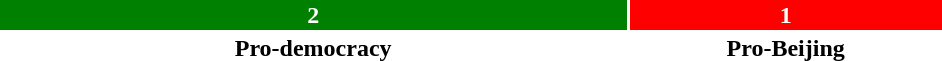<table style="width:50%; text-align:center;">
<tr style="color:white;">
<td style="background:green; width:66.7%;"><strong>2</strong></td>
<td style="background:red; width:33.3%;"><strong>1</strong></td>
</tr>
<tr>
<td><span><strong>Pro-democracy</strong></span></td>
<td><span><strong>Pro-Beijing</strong></span></td>
</tr>
</table>
